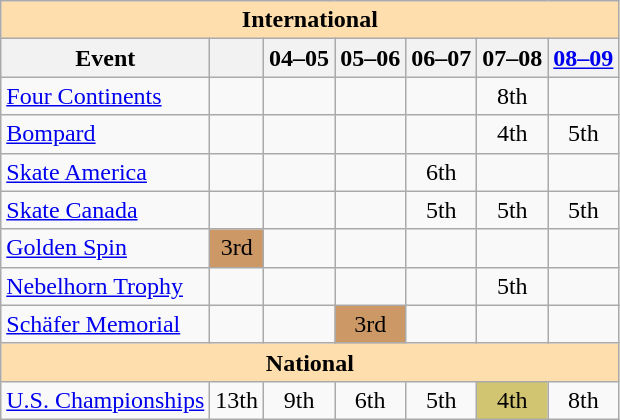<table class="wikitable" style="text-align:center">
<tr>
<th style="background-color: #ffdead; " colspan=7 align=center>International</th>
</tr>
<tr>
<th>Event</th>
<th></th>
<th>04–05</th>
<th>05–06</th>
<th>06–07</th>
<th>07–08</th>
<th><a href='#'>08–09</a></th>
</tr>
<tr>
<td align=left><a href='#'>Four Continents</a></td>
<td></td>
<td></td>
<td></td>
<td></td>
<td>8th</td>
<td></td>
</tr>
<tr>
<td align=left>  <a href='#'>Bompard</a></td>
<td></td>
<td></td>
<td></td>
<td></td>
<td>4th</td>
<td>5th</td>
</tr>
<tr>
<td align=left>  <a href='#'>Skate America</a></td>
<td></td>
<td></td>
<td></td>
<td>6th</td>
<td></td>
<td></td>
</tr>
<tr>
<td align=left>  <a href='#'>Skate Canada</a></td>
<td></td>
<td></td>
<td></td>
<td>5th</td>
<td>5th</td>
<td>5th</td>
</tr>
<tr>
<td align=left><a href='#'>Golden Spin</a></td>
<td bgcolor=cc9966>3rd</td>
<td></td>
<td></td>
<td></td>
<td></td>
<td></td>
</tr>
<tr>
<td align=left><a href='#'>Nebelhorn Trophy</a></td>
<td></td>
<td></td>
<td></td>
<td></td>
<td>5th</td>
<td></td>
</tr>
<tr>
<td align=left><a href='#'>Schäfer Memorial</a></td>
<td></td>
<td></td>
<td bgcolor=cc9966>3rd</td>
<td></td>
<td></td>
<td></td>
</tr>
<tr>
<th style="background-color: #ffdead; " colspan=7 align=center>National</th>
</tr>
<tr>
<td align=left><a href='#'>U.S. Championships</a></td>
<td>13th</td>
<td>9th</td>
<td>6th</td>
<td>5th</td>
<td bgcolor=d1c571>4th</td>
<td>8th</td>
</tr>
</table>
